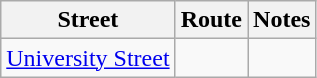<table class="wikitable">
<tr>
<th>Street</th>
<th>Route</th>
<th>Notes</th>
</tr>
<tr>
<td><a href='#'>University Street</a></td>
<td></td>
<td></td>
</tr>
</table>
